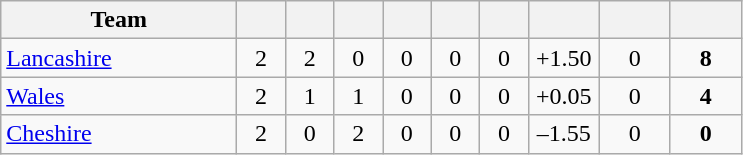<table class="wikitable" style="text-align:center">
<tr>
<th width="150">Team</th>
<th width="25"></th>
<th width="25"></th>
<th width="25"></th>
<th width="25"></th>
<th width="25"></th>
<th width="25"></th>
<th width="40"></th>
<th width="40"></th>
<th width="40"></th>
</tr>
<tr>
<td style="text-align:left"><a href='#'>Lancashire</a></td>
<td>2</td>
<td>2</td>
<td>0</td>
<td>0</td>
<td>0</td>
<td>0</td>
<td>+1.50</td>
<td>0</td>
<td><strong>8</strong></td>
</tr>
<tr>
<td style="text-align:left"><a href='#'>Wales</a></td>
<td>2</td>
<td>1</td>
<td>1</td>
<td>0</td>
<td>0</td>
<td>0</td>
<td>+0.05</td>
<td>0</td>
<td><strong>4</strong></td>
</tr>
<tr>
<td style="text-align:left"><a href='#'>Cheshire</a></td>
<td>2</td>
<td>0</td>
<td>2</td>
<td>0</td>
<td>0</td>
<td>0</td>
<td>–1.55</td>
<td>0</td>
<td><strong>0</strong></td>
</tr>
</table>
